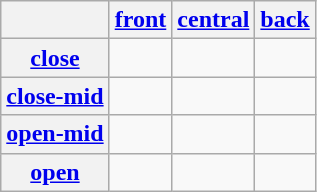<table class="wikitable" style="text-align:center;">
<tr>
<th></th>
<th><a href='#'>front</a></th>
<th><a href='#'>central</a></th>
<th><a href='#'>back</a></th>
</tr>
<tr>
<th><a href='#'>close</a></th>
<td> </td>
<td></td>
<td> </td>
</tr>
<tr>
<th><a href='#'>close-mid</a></th>
<td> </td>
<td></td>
<td> </td>
</tr>
<tr>
<th><a href='#'>open-mid</a></th>
<td> </td>
<td></td>
<td> </td>
</tr>
<tr>
<th><a href='#'>open</a></th>
<td></td>
<td> </td>
<td></td>
</tr>
</table>
